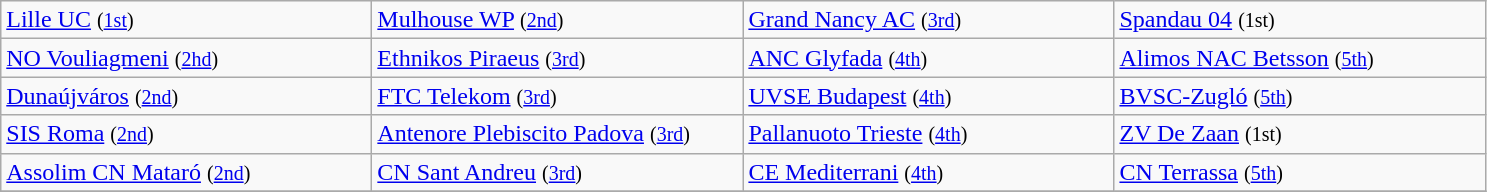<table class="wikitable">
<tr>
<td width=240px> <a href='#'>Lille UC</a> <small>(<a href='#'>1st</a>)</small></td>
<td width=240px> <a href='#'>Mulhouse WP</a> <small>(<a href='#'>2nd</a>)</small></td>
<td width=240px> <a href='#'>Grand Nancy AC</a> <small>(<a href='#'>3rd</a>)</small></td>
<td width=240px> <a href='#'>Spandau 04</a> <small>(1st)</small></td>
</tr>
<tr>
<td> <a href='#'>NO Vouliagmeni</a> <small>(<a href='#'>2hd</a>)</small></td>
<td> <a href='#'>Ethnikos Piraeus</a> <small>(<a href='#'>3rd</a>)</small></td>
<td> <a href='#'>ANC Glyfada</a> <small>(<a href='#'>4th</a>)</small></td>
<td> <a href='#'>Alimos NAC Betsson</a> <small>(<a href='#'>5th</a>)</small></td>
</tr>
<tr>
<td> <a href='#'>Dunaújváros</a> <small>(<a href='#'>2nd</a>)</small></td>
<td> <a href='#'>FTC Telekom</a> <small>(<a href='#'>3rd</a>)</small></td>
<td> <a href='#'>UVSE Budapest</a> <small>(<a href='#'>4th</a>)</small></td>
<td> <a href='#'>BVSC-Zugló</a> <small>(<a href='#'>5th</a>)</small></td>
</tr>
<tr>
<td> <a href='#'>SIS Roma</a> <small>(<a href='#'>2nd</a>)</small></td>
<td> <a href='#'>Antenore Plebiscito Padova</a> <small>(<a href='#'>3rd</a>)</small></td>
<td> <a href='#'>Pallanuoto Trieste</a> <small>(<a href='#'>4th</a>)</small></td>
<td> <a href='#'>ZV De Zaan</a> <small>(1st)</small></td>
</tr>
<tr>
<td> <a href='#'>Assolim CN Mataró</a> <small>(<a href='#'>2nd</a>)</small></td>
<td> <a href='#'>CN Sant Andreu</a> <small>(<a href='#'>3rd</a>)</small></td>
<td> <a href='#'>CE Mediterrani</a> <small>(<a href='#'>4th</a>)</small></td>
<td> <a href='#'>CN Terrassa</a> <small>(<a href='#'>5th</a>)</small></td>
</tr>
<tr>
</tr>
</table>
